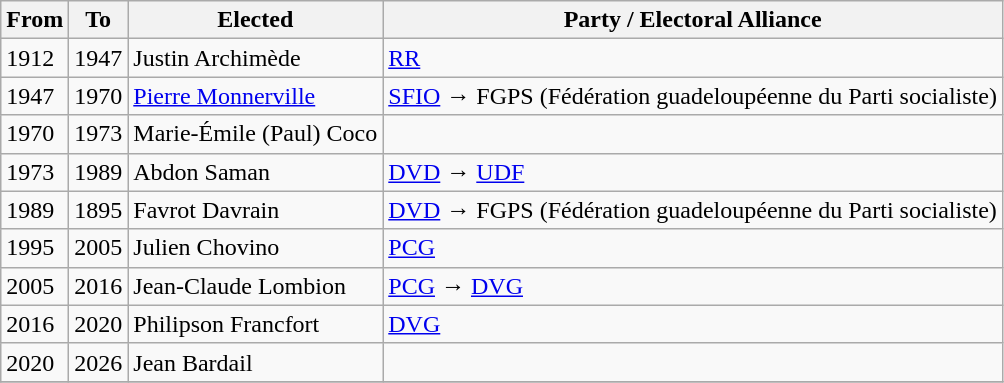<table class="wikitable">
<tr>
<th>From</th>
<th>To</th>
<th>Elected</th>
<th>Party / Electoral Alliance</th>
</tr>
<tr>
<td>1912</td>
<td>1947</td>
<td>Justin Archimède</td>
<td><a href='#'>RR</a></td>
</tr>
<tr>
<td>1947</td>
<td>1970</td>
<td><a href='#'>Pierre Monnerville</a></td>
<td><a href='#'>SFIO</a> → FGPS (Fédération guadeloupéenne du Parti socialiste)</td>
</tr>
<tr>
<td>1970</td>
<td>1973</td>
<td>Marie-Émile (Paul) Coco</td>
<td></td>
</tr>
<tr>
<td>1973</td>
<td>1989</td>
<td>Abdon Saman</td>
<td><a href='#'>DVD</a> →  <a href='#'>UDF</a></td>
</tr>
<tr>
<td>1989</td>
<td>1895</td>
<td>Favrot Davrain</td>
<td><a href='#'>DVD</a> → FGPS (Fédération guadeloupéenne du Parti socialiste)</td>
</tr>
<tr>
<td>1995</td>
<td>2005</td>
<td>Julien Chovino</td>
<td><a href='#'>PCG</a></td>
</tr>
<tr>
<td>2005</td>
<td>2016</td>
<td>Jean-Claude Lombion</td>
<td><a href='#'>PCG</a> → <a href='#'>DVG</a></td>
</tr>
<tr>
<td>2016</td>
<td>2020</td>
<td>Philipson Francfort</td>
<td><a href='#'>DVG</a></td>
</tr>
<tr>
<td>2020</td>
<td>2026</td>
<td>Jean Bardail</td>
<td></td>
</tr>
<tr>
</tr>
</table>
